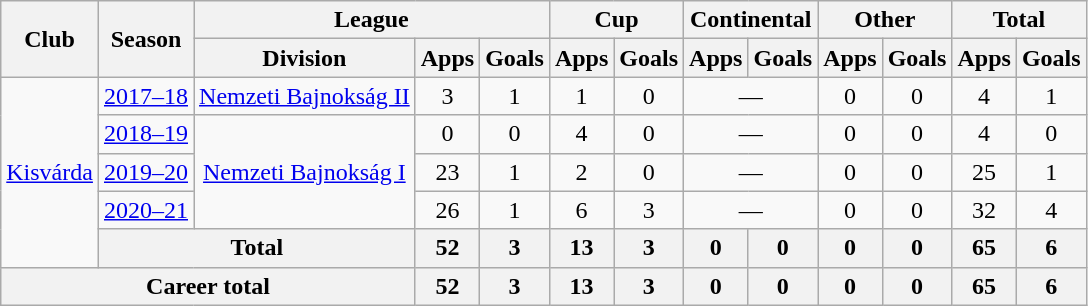<table class="wikitable" style="text-align:center">
<tr>
<th rowspan="2">Club</th>
<th rowspan="2">Season</th>
<th colspan="3">League</th>
<th colspan="2">Cup</th>
<th colspan="2">Continental</th>
<th colspan="2">Other</th>
<th colspan="2">Total</th>
</tr>
<tr>
<th>Division</th>
<th>Apps</th>
<th>Goals</th>
<th>Apps</th>
<th>Goals</th>
<th>Apps</th>
<th>Goals</th>
<th>Apps</th>
<th>Goals</th>
<th>Apps</th>
<th>Goals</th>
</tr>
<tr>
<td rowspan="5"><a href='#'>Kisvárda</a></td>
<td><a href='#'>2017–18</a></td>
<td><a href='#'>Nemzeti Bajnokság II</a></td>
<td>3</td>
<td>1</td>
<td>1</td>
<td>0</td>
<td colspan="2">—</td>
<td>0</td>
<td>0</td>
<td>4</td>
<td>1</td>
</tr>
<tr>
<td><a href='#'>2018–19</a></td>
<td rowspan="3"><a href='#'>Nemzeti Bajnokság I</a></td>
<td>0</td>
<td>0</td>
<td>4</td>
<td>0</td>
<td colspan="2">—</td>
<td>0</td>
<td>0</td>
<td>4</td>
<td>0</td>
</tr>
<tr>
<td><a href='#'>2019–20</a></td>
<td>23</td>
<td>1</td>
<td>2</td>
<td>0</td>
<td colspan="2">—</td>
<td>0</td>
<td>0</td>
<td>25</td>
<td>1</td>
</tr>
<tr>
<td><a href='#'>2020–21</a></td>
<td>26</td>
<td>1</td>
<td>6</td>
<td>3</td>
<td colspan="2">—</td>
<td>0</td>
<td>0</td>
<td>32</td>
<td>4</td>
</tr>
<tr>
<th colspan="2">Total</th>
<th>52</th>
<th>3</th>
<th>13</th>
<th>3</th>
<th>0</th>
<th>0</th>
<th>0</th>
<th>0</th>
<th>65</th>
<th>6</th>
</tr>
<tr>
<th colspan="3">Career total</th>
<th>52</th>
<th>3</th>
<th>13</th>
<th>3</th>
<th>0</th>
<th>0</th>
<th>0</th>
<th>0</th>
<th>65</th>
<th>6</th>
</tr>
</table>
